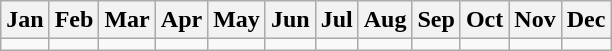<table class="wikitable">
<tr>
<th>Jan</th>
<th>Feb</th>
<th>Mar</th>
<th>Apr</th>
<th>May</th>
<th>Jun</th>
<th>Jul</th>
<th>Aug</th>
<th>Sep</th>
<th>Oct</th>
<th>Nov</th>
<th>Dec</th>
</tr>
<tr>
<td></td>
<td></td>
<td></td>
<td></td>
<td></td>
<td></td>
<td></td>
<td></td>
<td></td>
<td></td>
<td></td>
<td></td>
</tr>
</table>
